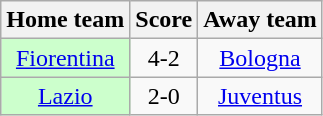<table class="wikitable" style="text-align: center">
<tr>
<th>Home team</th>
<th>Score</th>
<th>Away team</th>
</tr>
<tr>
<td bgcolor="ccffcc"><a href='#'>Fiorentina</a></td>
<td>4-2</td>
<td><a href='#'>Bologna</a></td>
</tr>
<tr>
<td bgcolor="ccffcc"><a href='#'>Lazio</a></td>
<td>2-0</td>
<td><a href='#'>Juventus</a></td>
</tr>
</table>
